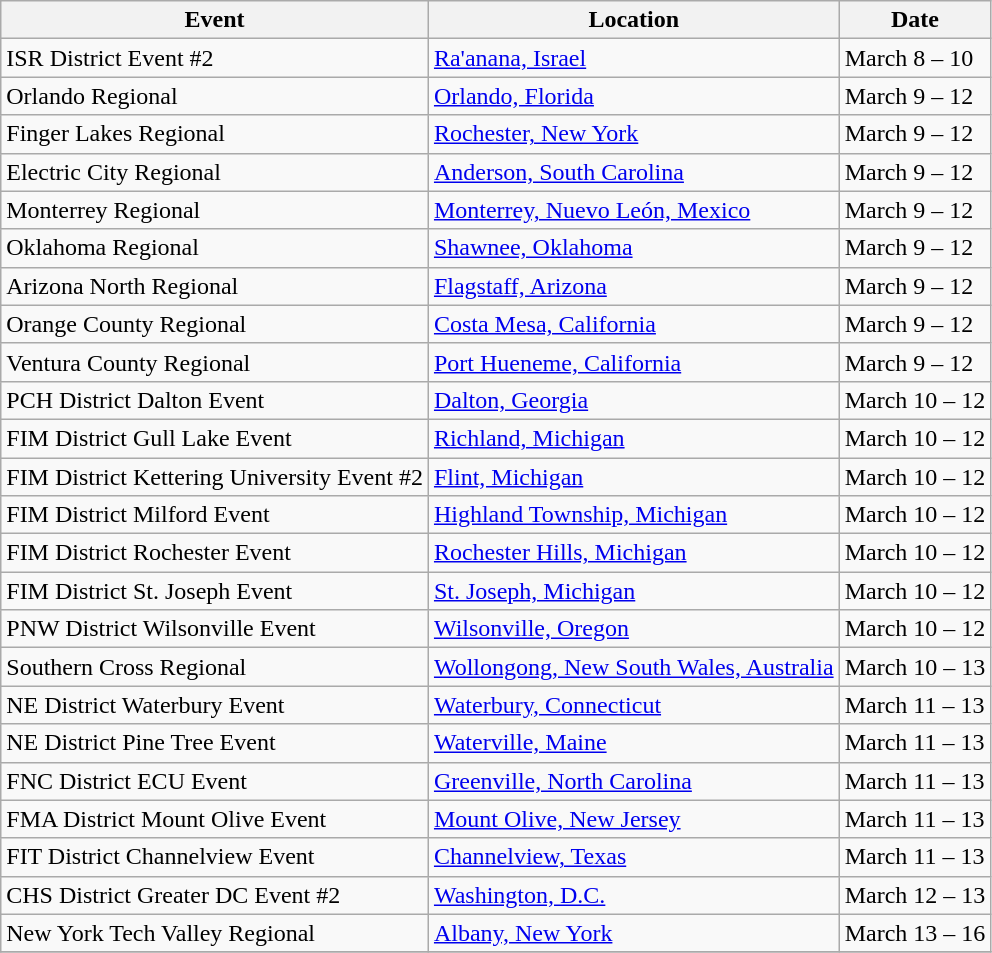<table class="wikitable">
<tr>
<th>Event</th>
<th>Location</th>
<th>Date</th>
</tr>
<tr>
<td>ISR District Event #2</td>
<td><a href='#'>Ra'anana, Israel</a></td>
<td>March 8 – 10</td>
</tr>
<tr>
<td>Orlando Regional</td>
<td><a href='#'>Orlando, Florida</a></td>
<td>March 9 – 12</td>
</tr>
<tr>
<td>Finger Lakes Regional</td>
<td><a href='#'>Rochester, New York</a></td>
<td>March 9 – 12</td>
</tr>
<tr>
<td>Electric City Regional</td>
<td><a href='#'>Anderson, South Carolina</a></td>
<td>March 9 – 12</td>
</tr>
<tr>
<td>Monterrey Regional</td>
<td><a href='#'>Monterrey, Nuevo León, Mexico</a></td>
<td>March 9 – 12</td>
</tr>
<tr>
<td>Oklahoma Regional</td>
<td><a href='#'>Shawnee, Oklahoma</a></td>
<td>March 9 – 12</td>
</tr>
<tr>
<td>Arizona North Regional</td>
<td><a href='#'>Flagstaff, Arizona</a></td>
<td>March 9 – 12</td>
</tr>
<tr>
<td>Orange County Regional</td>
<td><a href='#'>Costa Mesa, California</a></td>
<td>March 9 – 12</td>
</tr>
<tr>
<td>Ventura County Regional</td>
<td><a href='#'>Port Hueneme, California</a></td>
<td>March 9 – 12</td>
</tr>
<tr>
<td>PCH District Dalton Event</td>
<td><a href='#'>Dalton, Georgia</a></td>
<td>March 10 – 12</td>
</tr>
<tr>
<td>FIM District Gull Lake Event</td>
<td><a href='#'>Richland, Michigan</a></td>
<td>March 10 – 12</td>
</tr>
<tr>
<td>FIM District Kettering University Event #2</td>
<td><a href='#'>Flint, Michigan</a></td>
<td>March 10 – 12</td>
</tr>
<tr>
<td>FIM District Milford Event</td>
<td><a href='#'>Highland Township, Michigan</a></td>
<td>March 10 – 12</td>
</tr>
<tr>
<td>FIM District Rochester Event</td>
<td><a href='#'>Rochester Hills, Michigan</a></td>
<td>March 10 – 12</td>
</tr>
<tr>
<td>FIM District St. Joseph Event</td>
<td><a href='#'>St. Joseph, Michigan</a></td>
<td>March 10 – 12</td>
</tr>
<tr>
<td>PNW District Wilsonville Event</td>
<td><a href='#'>Wilsonville, Oregon</a></td>
<td>March 10 – 12</td>
</tr>
<tr>
<td>Southern Cross Regional</td>
<td><a href='#'>Wollongong, New South Wales, Australia</a></td>
<td>March 10 – 13</td>
</tr>
<tr>
<td>NE District Waterbury Event</td>
<td><a href='#'>Waterbury, Connecticut</a></td>
<td>March 11 – 13</td>
</tr>
<tr>
<td>NE District Pine Tree Event</td>
<td><a href='#'>Waterville, Maine</a></td>
<td>March 11 – 13</td>
</tr>
<tr>
<td>FNC District ECU Event</td>
<td><a href='#'>Greenville, North Carolina</a></td>
<td>March 11 – 13</td>
</tr>
<tr>
<td>FMA District Mount Olive Event</td>
<td><a href='#'>Mount Olive, New Jersey</a></td>
<td>March 11 – 13</td>
</tr>
<tr>
<td>FIT District Channelview Event</td>
<td><a href='#'>Channelview, Texas</a></td>
<td>March 11 – 13</td>
</tr>
<tr>
<td>CHS District Greater DC Event #2</td>
<td><a href='#'>Washington, D.C.</a></td>
<td>March 12 – 13</td>
</tr>
<tr>
<td>New York Tech Valley Regional</td>
<td><a href='#'>Albany, New York</a></td>
<td>March 13 – 16</td>
</tr>
<tr>
</tr>
</table>
